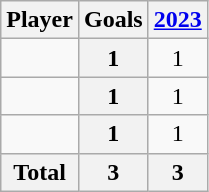<table class="wikitable sortable" style="text-align:center;">
<tr>
<th>Player</th>
<th>Goals</th>
<th><a href='#'>2023</a></th>
</tr>
<tr>
<td align="left"></td>
<th>1</th>
<td>1</td>
</tr>
<tr>
<td align="left"></td>
<th>1</th>
<td>1</td>
</tr>
<tr>
<td align="left"></td>
<th>1</th>
<td>1</td>
</tr>
<tr class="sortbottom">
<th>Total</th>
<th>3</th>
<th>3</th>
</tr>
</table>
